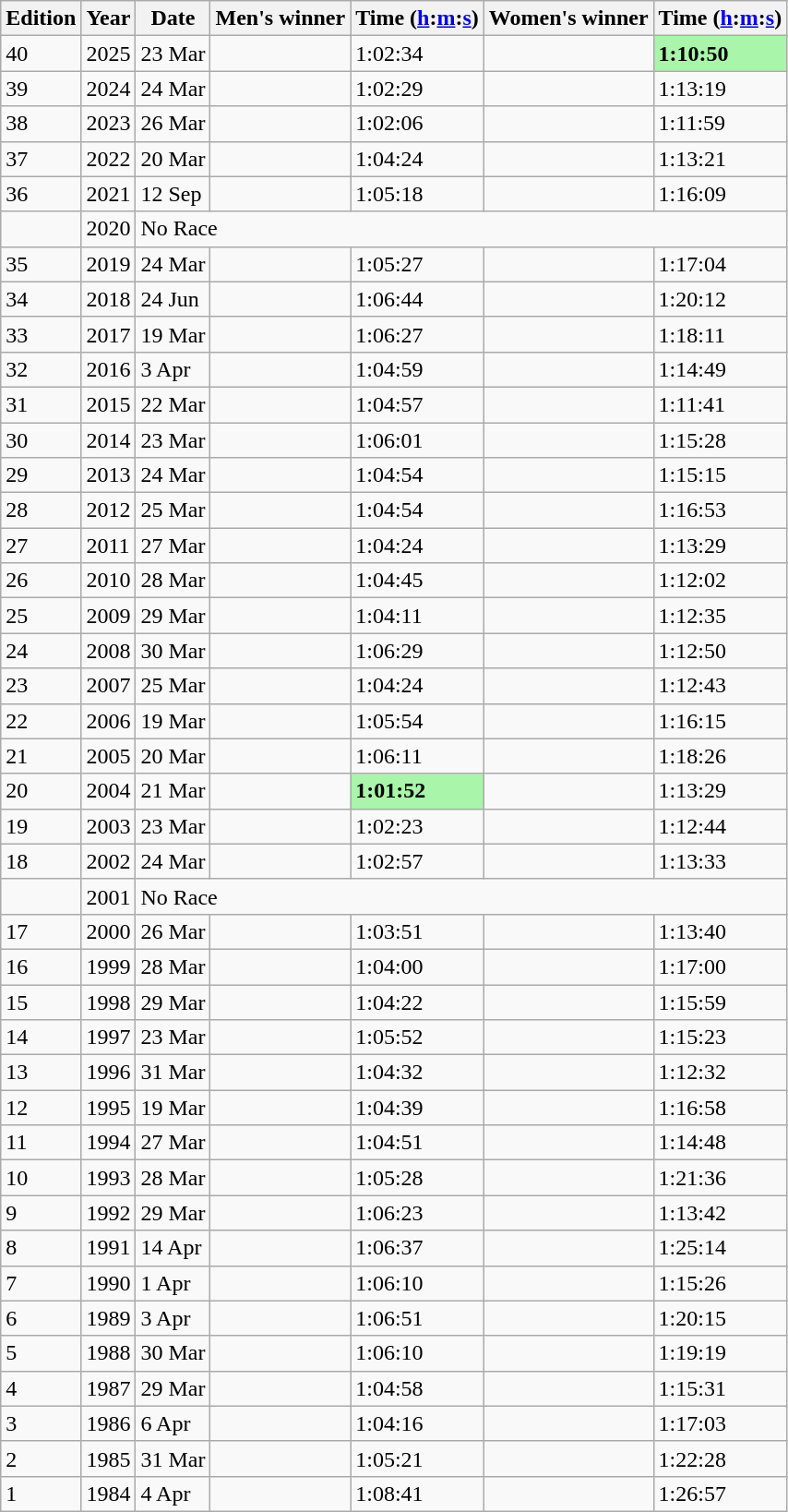<table class="wikitable sortable">
<tr>
<th class="unsortable">Edition</th>
<th>Year</th>
<th class="unsortable">Date</th>
<th>Men's winner</th>
<th>Time (<a href='#'>h</a>:<a href='#'>m</a>:<a href='#'>s</a>)</th>
<th>Women's winner</th>
<th>Time  (<a href='#'>h</a>:<a href='#'>m</a>:<a href='#'>s</a>)</th>
</tr>
<tr>
<td>40</td>
<td>2025</td>
<td>23 Mar</td>
<td></td>
<td>1:02:34</td>
<td></td>
<td bgcolor="#a9f5a9"><strong>1:10:50</strong></td>
</tr>
<tr>
<td>39</td>
<td>2024</td>
<td>24 Mar</td>
<td></td>
<td>1:02:29</td>
<td></td>
<td>1:13:19</td>
</tr>
<tr>
<td>38</td>
<td>2023</td>
<td>26 Mar</td>
<td></td>
<td>1:02:06</td>
<td></td>
<td>1:11:59</td>
</tr>
<tr>
<td>37</td>
<td>2022</td>
<td>20 Mar</td>
<td></td>
<td>1:04:24</td>
<td></td>
<td>1:13:21</td>
</tr>
<tr>
<td>36</td>
<td>2021</td>
<td>12 Sep</td>
<td></td>
<td>1:05:18</td>
<td></td>
<td>1:16:09</td>
</tr>
<tr>
<td></td>
<td>2020</td>
<td colspan=5>No Race</td>
</tr>
<tr>
<td>35</td>
<td>2019</td>
<td>24 Mar</td>
<td></td>
<td>1:05:27</td>
<td></td>
<td>1:17:04</td>
</tr>
<tr>
<td>34</td>
<td>2018</td>
<td>24 Jun</td>
<td></td>
<td>1:06:44</td>
<td></td>
<td>1:20:12</td>
</tr>
<tr>
<td>33</td>
<td>2017</td>
<td>19 Mar</td>
<td></td>
<td>1:06:27</td>
<td></td>
<td>1:18:11</td>
</tr>
<tr>
<td>32</td>
<td>2016</td>
<td>3 Apr</td>
<td></td>
<td>1:04:59</td>
<td></td>
<td>1:14:49</td>
</tr>
<tr>
<td>31</td>
<td>2015</td>
<td>22 Mar</td>
<td></td>
<td>1:04:57</td>
<td></td>
<td>1:11:41</td>
</tr>
<tr>
<td>30</td>
<td>2014</td>
<td>23 Mar</td>
<td></td>
<td>1:06:01</td>
<td></td>
<td>1:15:28</td>
</tr>
<tr>
<td>29</td>
<td>2013</td>
<td>24 Mar</td>
<td></td>
<td>1:04:54</td>
<td></td>
<td>1:15:15</td>
</tr>
<tr>
<td>28</td>
<td>2012</td>
<td>25 Mar</td>
<td></td>
<td>1:04:54</td>
<td></td>
<td>1:16:53</td>
</tr>
<tr>
<td>27</td>
<td>2011</td>
<td>27 Mar</td>
<td></td>
<td>1:04:24</td>
<td></td>
<td>1:13:29</td>
</tr>
<tr>
<td>26</td>
<td>2010</td>
<td>28 Mar</td>
<td></td>
<td>1:04:45</td>
<td></td>
<td>1:12:02</td>
</tr>
<tr>
<td>25</td>
<td>2009</td>
<td>29 Mar</td>
<td></td>
<td>1:04:11</td>
<td></td>
<td>1:12:35</td>
</tr>
<tr>
<td>24</td>
<td>2008</td>
<td>30 Mar</td>
<td></td>
<td>1:06:29</td>
<td></td>
<td>1:12:50</td>
</tr>
<tr>
<td>23</td>
<td>2007</td>
<td>25 Mar</td>
<td></td>
<td>1:04:24</td>
<td></td>
<td>1:12:43</td>
</tr>
<tr>
<td>22</td>
<td>2006</td>
<td>19 Mar</td>
<td></td>
<td>1:05:54</td>
<td></td>
<td>1:16:15</td>
</tr>
<tr>
<td>21</td>
<td>2005</td>
<td>20 Mar</td>
<td></td>
<td>1:06:11</td>
<td></td>
<td>1:18:26</td>
</tr>
<tr>
<td>20</td>
<td>2004</td>
<td>21 Mar</td>
<td></td>
<td bgcolor="#a9f5a9"><strong>1:01:52</strong></td>
<td></td>
<td>1:13:29</td>
</tr>
<tr>
<td>19</td>
<td>2003</td>
<td>23 Mar</td>
<td></td>
<td>1:02:23</td>
<td></td>
<td>1:12:44</td>
</tr>
<tr>
<td>18</td>
<td>2002</td>
<td>24 Mar</td>
<td></td>
<td>1:02:57</td>
<td></td>
<td>1:13:33</td>
</tr>
<tr>
<td></td>
<td>2001</td>
<td colspan=5>No Race</td>
</tr>
<tr>
<td>17</td>
<td>2000</td>
<td>26 Mar</td>
<td></td>
<td>1:03:51</td>
<td></td>
<td>1:13:40</td>
</tr>
<tr>
<td>16</td>
<td>1999</td>
<td>28 Mar</td>
<td></td>
<td>1:04:00</td>
<td></td>
<td>1:17:00</td>
</tr>
<tr>
<td>15</td>
<td>1998</td>
<td>29 Mar</td>
<td></td>
<td>1:04:22</td>
<td></td>
<td>1:15:59</td>
</tr>
<tr>
<td>14</td>
<td>1997</td>
<td>23 Mar</td>
<td></td>
<td>1:05:52</td>
<td></td>
<td>1:15:23</td>
</tr>
<tr>
<td>13</td>
<td>1996</td>
<td>31 Mar</td>
<td></td>
<td>1:04:32</td>
<td></td>
<td>1:12:32</td>
</tr>
<tr>
<td>12</td>
<td>1995</td>
<td>19 Mar</td>
<td></td>
<td>1:04:39</td>
<td></td>
<td>1:16:58</td>
</tr>
<tr>
<td>11</td>
<td>1994</td>
<td>27 Mar</td>
<td></td>
<td>1:04:51</td>
<td></td>
<td>1:14:48</td>
</tr>
<tr>
<td>10</td>
<td>1993</td>
<td>28 Mar</td>
<td></td>
<td>1:05:28</td>
<td></td>
<td>1:21:36</td>
</tr>
<tr>
<td>9</td>
<td>1992</td>
<td>29 Mar</td>
<td></td>
<td>1:06:23</td>
<td></td>
<td>1:13:42</td>
</tr>
<tr>
<td>8</td>
<td>1991</td>
<td>14 Apr</td>
<td></td>
<td>1:06:37</td>
<td></td>
<td>1:25:14</td>
</tr>
<tr>
<td>7</td>
<td>1990</td>
<td>1 Apr</td>
<td></td>
<td>1:06:10</td>
<td></td>
<td>1:15:26</td>
</tr>
<tr>
<td>6</td>
<td>1989</td>
<td>3 Apr</td>
<td></td>
<td>1:06:51</td>
<td></td>
<td>1:20:15</td>
</tr>
<tr>
<td>5</td>
<td>1988</td>
<td>30 Mar</td>
<td></td>
<td>1:06:10</td>
<td></td>
<td>1:19:19</td>
</tr>
<tr>
<td>4</td>
<td>1987</td>
<td>29 Mar</td>
<td></td>
<td>1:04:58</td>
<td></td>
<td>1:15:31</td>
</tr>
<tr>
<td>3</td>
<td>1986</td>
<td>6 Apr</td>
<td></td>
<td>1:04:16</td>
<td></td>
<td>1:17:03</td>
</tr>
<tr>
<td>2</td>
<td>1985</td>
<td>31 Mar</td>
<td></td>
<td>1:05:21</td>
<td></td>
<td>1:22:28</td>
</tr>
<tr>
<td>1</td>
<td>1984</td>
<td>4 Apr</td>
<td></td>
<td>1:08:41</td>
<td></td>
<td>1:26:57</td>
</tr>
</table>
